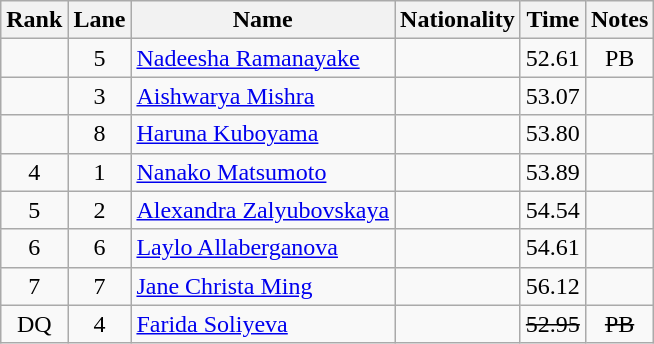<table class="wikitable sortable" style="text-align:center">
<tr>
<th>Rank</th>
<th>Lane</th>
<th>Name</th>
<th>Nationality</th>
<th>Time</th>
<th>Notes</th>
</tr>
<tr>
<td></td>
<td>5</td>
<td align=left><a href='#'>Nadeesha Ramanayake</a></td>
<td align=left></td>
<td>52.61</td>
<td>PB</td>
</tr>
<tr>
<td></td>
<td>3</td>
<td align=left><a href='#'>Aishwarya Mishra</a></td>
<td align=left></td>
<td>53.07</td>
<td></td>
</tr>
<tr>
<td></td>
<td>8</td>
<td align=left><a href='#'>Haruna Kuboyama</a></td>
<td align=left></td>
<td>53.80</td>
<td></td>
</tr>
<tr>
<td>4</td>
<td>1</td>
<td align=left><a href='#'>Nanako Matsumoto</a></td>
<td align=left></td>
<td>53.89</td>
<td></td>
</tr>
<tr>
<td>5</td>
<td>2</td>
<td align=left><a href='#'>Alexandra Zalyubovskaya</a></td>
<td align=left></td>
<td>54.54</td>
<td></td>
</tr>
<tr>
<td>6</td>
<td>6</td>
<td align=left><a href='#'>Laylo Allaberganova</a></td>
<td align=left></td>
<td>54.61</td>
<td></td>
</tr>
<tr>
<td>7</td>
<td>7</td>
<td align=left><a href='#'>Jane Christa Ming</a></td>
<td align=left></td>
<td>56.12</td>
<td></td>
</tr>
<tr>
<td>DQ</td>
<td>4</td>
<td align=left><a href='#'>Farida Soliyeva</a></td>
<td align=left></td>
<td><s>52.95</s></td>
<td><s>PB</s></td>
</tr>
</table>
